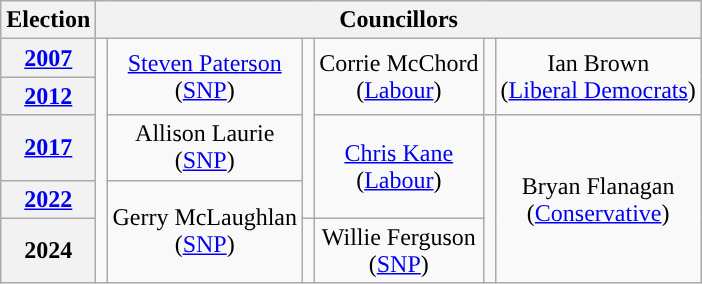<table class="wikitable" style="text-align:center">
<tr>
<th>Election</th>
<th colspan=6>Councillors</th>
</tr>
<tr>
<th><a href='#'>2007</a></th>
<td rowspan=5; style="background-color: "></td>
<td rowspan=2><a href='#'>Steven Paterson</a><br>(<a href='#'>SNP</a>)</td>
<td rowspan=4; style="background-color: "></td>
<td rowspan=2>Corrie McChord<br>(<a href='#'>Labour</a>)</td>
<td rowspan=2; style="background-color: "></td>
<td rowspan=2>Ian Brown<br>(<a href='#'>Liberal Democrats</a>)</td>
</tr>
<tr>
<th><a href='#'>2012</a></th>
</tr>
<tr>
<th><a href='#'>2017</a></th>
<td rowspan=1>Allison Laurie<br>(<a href='#'>SNP</a>)</td>
<td rowspan=2><a href='#'>Chris Kane</a><br>(<a href='#'>Labour</a>)</td>
<td rowspan=3; style="background-color: "></td>
<td rowspan=3>Bryan Flanagan<br>(<a href='#'>Conservative</a>)</td>
</tr>
<tr>
<th><a href='#'>2022</a></th>
<td rowspan=2>Gerry McLaughlan<br>(<a href='#'>SNP</a>)</td>
</tr>
<tr>
<th>2024</th>
<td rowspan=1; style="background-color: "></td>
<td rowspan=1>Willie Ferguson<br>(<a href='#'>SNP</a>)</td>
</tr>
</table>
